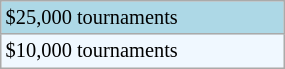<table class="wikitable" style="font-size:85%;" width=15%>
<tr bgcolor="lightblue">
<td>$25,000 tournaments</td>
</tr>
<tr bgcolor="#f0f8ff">
<td>$10,000 tournaments</td>
</tr>
</table>
